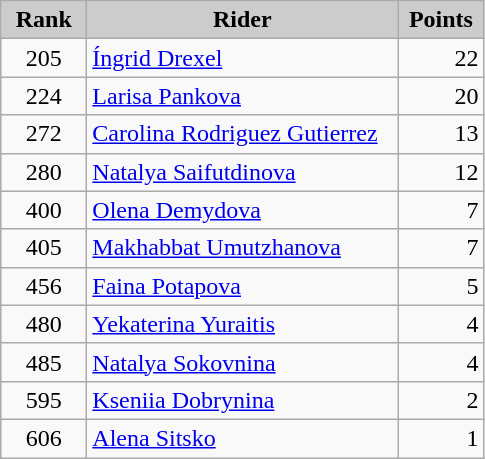<table class="wikitable alternance" style="text-align:center;">
<tr>
<th scope="col" style="background-color:#CCCCCC; width:50px;">Rank</th>
<th scope="col" style="background-color:#CCCCCC; width:200px;">Rider</th>
<th scope="col" style="background-color:#CCCCCC; width:50px;">Points</th>
</tr>
<tr>
<td>205</td>
<td align=left> <a href='#'>Íngrid Drexel</a></td>
<td align=right>22</td>
</tr>
<tr>
<td>224</td>
<td align=left> <a href='#'>Larisa Pankova</a></td>
<td align=right>20</td>
</tr>
<tr>
<td>272</td>
<td align=left> <a href='#'>Carolina Rodriguez Gutierrez</a></td>
<td align=right>13</td>
</tr>
<tr>
<td>280</td>
<td align=left> <a href='#'>Natalya Saifutdinova</a></td>
<td align=right>12</td>
</tr>
<tr>
<td>400</td>
<td align=left> <a href='#'>Olena Demydova</a></td>
<td align=right>7</td>
</tr>
<tr>
<td>405</td>
<td align=left> <a href='#'>Makhabbat Umutzhanova</a></td>
<td align=right>7</td>
</tr>
<tr>
<td>456</td>
<td align=left> <a href='#'>Faina Potapova</a></td>
<td align=right>5</td>
</tr>
<tr>
<td>480</td>
<td align=left> <a href='#'>Yekaterina Yuraitis</a></td>
<td align=right>4</td>
</tr>
<tr>
<td>485</td>
<td align=left> <a href='#'>Natalya Sokovnina</a></td>
<td align=right>4</td>
</tr>
<tr>
<td>595</td>
<td align=left> <a href='#'>Kseniia Dobrynina</a></td>
<td align=right>2</td>
</tr>
<tr>
<td>606</td>
<td align=left> <a href='#'>Alena Sitsko</a></td>
<td align=right>1</td>
</tr>
</table>
